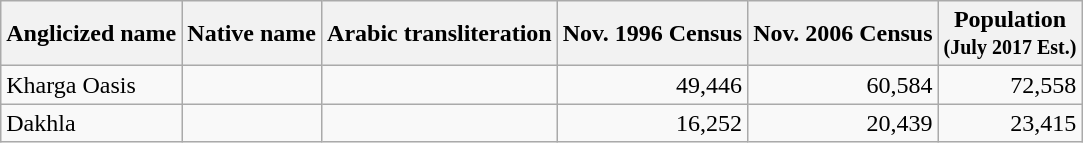<table class="sortable wikitable plainrowheaders">
<tr>
<th>Anglicized name</th>
<th>Native name</th>
<th>Arabic transliteration</th>
<th>Nov. 1996 Census</th>
<th>Nov. 2006 Census</th>
<th>Population<br><small>(July 2017 Est.)</small></th>
</tr>
<tr>
<td>Kharga Oasis</td>
<td style="text-align:right;"></td>
<td></td>
<td style="text-align:right;">49,446</td>
<td style="text-align:right;">60,584</td>
<td style="text-align:right;">72,558</td>
</tr>
<tr>
<td>Dakhla</td>
<td style="text-align:right;"></td>
<td></td>
<td style="text-align:right;">16,252</td>
<td style="text-align:right;">20,439</td>
<td style="text-align:right;">23,415</td>
</tr>
</table>
